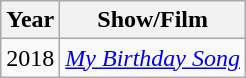<table class="wikitable">
<tr>
<th>Year</th>
<th>Show/Film</th>
</tr>
<tr>
<td>2018</td>
<td><em><a href='#'>My Birthday Song</a></em></td>
</tr>
</table>
